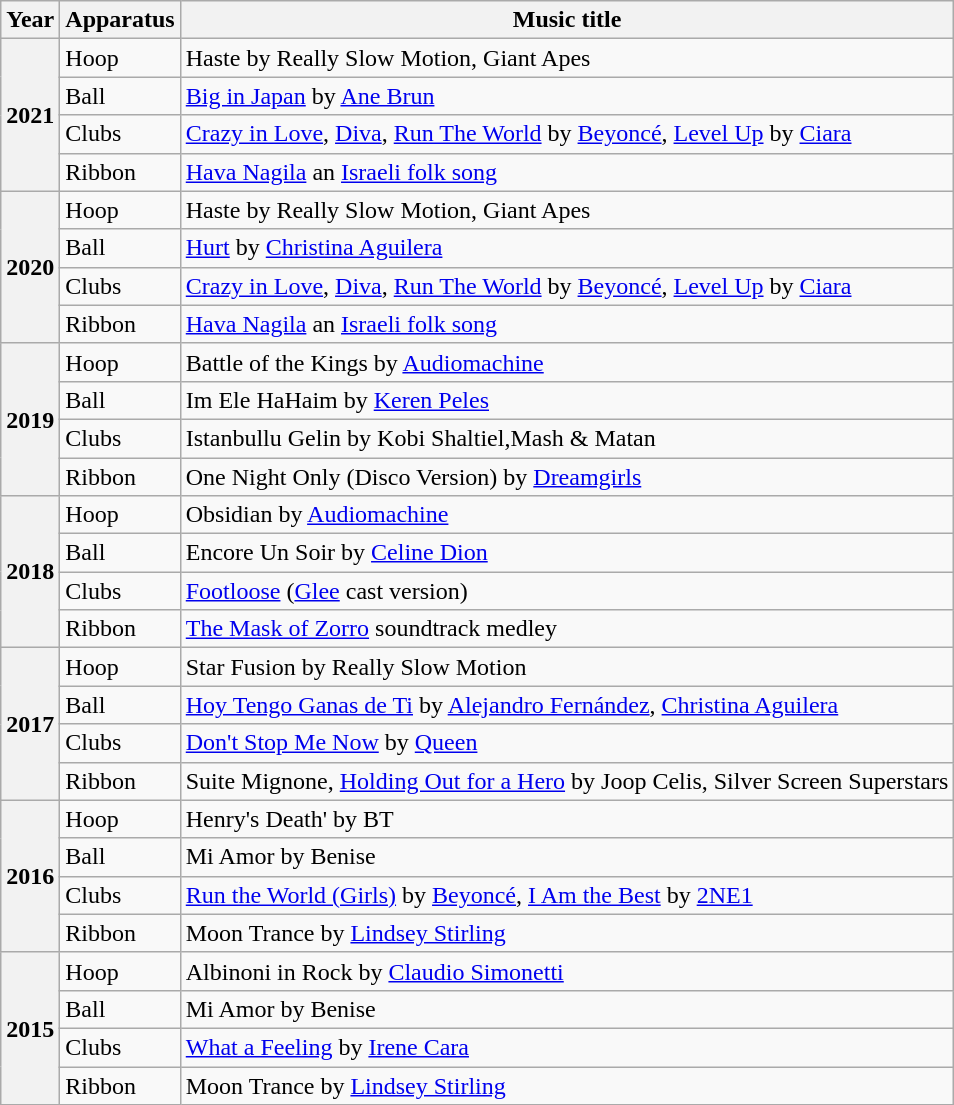<table class="wikitable plainrowheaders">
<tr>
<th scope=col>Year</th>
<th scope=col>Apparatus</th>
<th scope=col>Music title</th>
</tr>
<tr>
<th rowspan=4>2021</th>
<td>Hoop</td>
<td>Haste by Really Slow Motion, Giant Apes</td>
</tr>
<tr>
<td>Ball</td>
<td><a href='#'>Big in Japan</a> by <a href='#'>Ane Brun</a></td>
</tr>
<tr>
<td>Clubs</td>
<td><a href='#'>Crazy in Love</a>, <a href='#'>Diva</a>, <a href='#'>Run The World</a> by <a href='#'>Beyoncé</a>, <a href='#'>Level Up</a> by <a href='#'>Ciara</a></td>
</tr>
<tr>
<td>Ribbon</td>
<td><a href='#'>Hava Nagila</a> an <a href='#'>Israeli folk song</a></td>
</tr>
<tr>
<th rowspan=4>2020</th>
<td>Hoop</td>
<td>Haste by Really Slow Motion, Giant Apes</td>
</tr>
<tr>
<td>Ball</td>
<td><a href='#'>Hurt</a> by <a href='#'>Christina Aguilera</a></td>
</tr>
<tr>
<td>Clubs</td>
<td><a href='#'>Crazy in Love</a>, <a href='#'>Diva</a>, <a href='#'>Run The World</a> by <a href='#'>Beyoncé</a>, <a href='#'>Level Up</a> by <a href='#'>Ciara</a></td>
</tr>
<tr>
<td>Ribbon</td>
<td><a href='#'>Hava Nagila</a> an <a href='#'>Israeli folk song</a></td>
</tr>
<tr>
<th rowspan=4>2019</th>
<td>Hoop</td>
<td>Battle of the Kings by <a href='#'>Audiomachine</a></td>
</tr>
<tr>
<td>Ball</td>
<td>Im Ele HaHaim by <a href='#'>Keren Peles</a></td>
</tr>
<tr>
<td>Clubs</td>
<td>Istanbullu Gelin by Kobi Shaltiel,Mash & Matan</td>
</tr>
<tr>
<td>Ribbon</td>
<td>One Night Only (Disco Version) by <a href='#'>Dreamgirls</a></td>
</tr>
<tr>
<th scope=row rowspan=4>2018</th>
<td>Hoop</td>
<td>Obsidian by <a href='#'>Audiomachine</a></td>
</tr>
<tr>
<td>Ball</td>
<td>Encore Un Soir by <a href='#'>Celine Dion</a></td>
</tr>
<tr>
<td>Clubs</td>
<td><a href='#'>Footloose</a> (<a href='#'>Glee</a> cast version)</td>
</tr>
<tr>
<td>Ribbon</td>
<td><a href='#'>The Mask of Zorro</a> soundtrack medley</td>
</tr>
<tr>
<th scope=row rowspan=4>2017</th>
<td>Hoop</td>
<td>Star Fusion by Really Slow Motion</td>
</tr>
<tr>
<td>Ball</td>
<td><a href='#'>Hoy Tengo Ganas de Ti</a> by <a href='#'>Alejandro Fernández</a>, <a href='#'>Christina Aguilera</a></td>
</tr>
<tr>
<td>Clubs</td>
<td><a href='#'>Don't Stop Me Now</a> by <a href='#'>Queen</a></td>
</tr>
<tr>
<td>Ribbon</td>
<td>Suite Mignone, <a href='#'>Holding Out for a Hero</a> by Joop Celis, Silver Screen Superstars</td>
</tr>
<tr>
<th scope=row rowspan=4>2016</th>
<td>Hoop</td>
<td>Henry's Death' by BT</td>
</tr>
<tr>
<td>Ball</td>
<td>Mi Amor by Benise</td>
</tr>
<tr>
<td>Clubs</td>
<td><a href='#'>Run the World (Girls)</a> by <a href='#'>Beyoncé</a>, <a href='#'>I Am the Best</a> by <a href='#'>2NE1</a></td>
</tr>
<tr>
<td>Ribbon</td>
<td>Moon Trance by <a href='#'>Lindsey Stirling</a></td>
</tr>
<tr>
<th scope=row rowspan=4>2015</th>
<td>Hoop</td>
<td>Albinoni in Rock by <a href='#'>Claudio Simonetti</a></td>
</tr>
<tr>
<td>Ball</td>
<td>Mi Amor by Benise</td>
</tr>
<tr>
<td>Clubs</td>
<td><a href='#'>What a Feeling</a> by <a href='#'>Irene Cara</a></td>
</tr>
<tr>
<td>Ribbon</td>
<td>Moon Trance by <a href='#'>Lindsey Stirling</a></td>
</tr>
</table>
